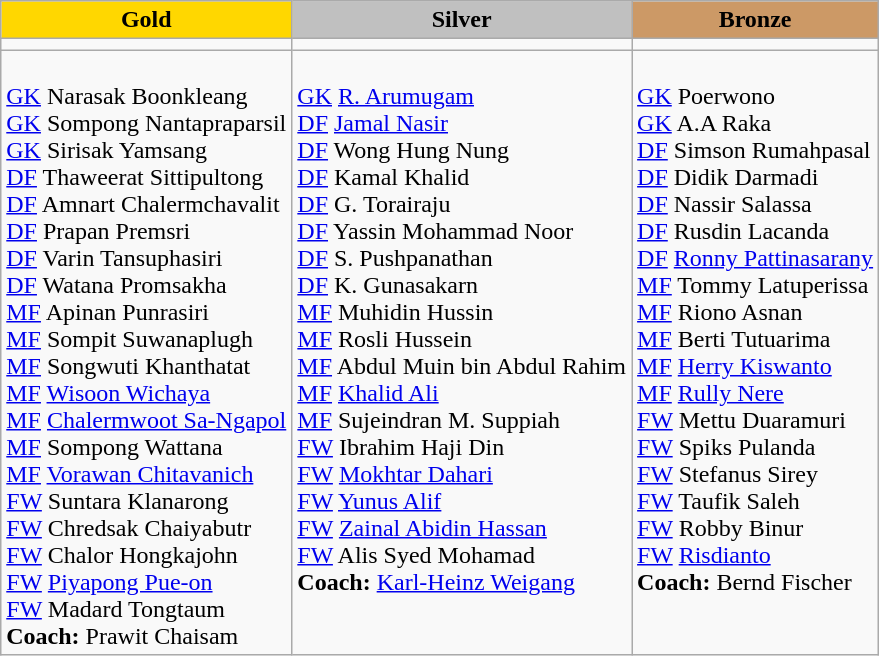<table class="wikitable">
<tr>
<th style="background: gold">Gold</th>
<th style="background: silver">Silver</th>
<th style="background: #cc9966">Bronze</th>
</tr>
<tr>
<td align="center"></td>
<td align="center"></td>
<td align="center"></td>
</tr>
<tr>
<td valign="top"><br><a href='#'>GK</a> Narasak Boonkleang <br>
<a href='#'>GK</a> Sompong Nantapraparsil <br>
<a href='#'>GK</a> Sirisak Yamsang <br>
<a href='#'>DF</a> Thaweerat Sittipultong  <br>
<a href='#'>DF</a> Amnart Chalermchavalit <br>
<a href='#'>DF</a> Prapan Premsri <br>
<a href='#'>DF</a> Varin Tansuphasiri <br>               
<a href='#'>DF</a> Watana Promsakha <br>
<a href='#'>MF</a> Apinan Punrasiri <br>
<a href='#'>MF</a> Sompit Suwanaplugh <br>                                    
<a href='#'>MF</a> Songwuti Khanthatat  <br>           
<a href='#'>MF</a> <a href='#'>Wisoon Wichaya</a> <br>                    
<a href='#'>MF</a> <a href='#'>Chalermwoot Sa-Ngapol</a> <br>
<a href='#'>MF</a> Sompong Wattana <br>
<a href='#'>MF</a> <a href='#'>Vorawan Chitavanich</a> <br>
<a href='#'>FW</a> Suntara Klanarong <br>   
<a href='#'>FW</a> Chredsak Chaiyabutr <br>
<a href='#'>FW</a> Chalor Hongkajohn <br>
<a href='#'>FW</a> <a href='#'>Piyapong Pue-on</a> <br>
<a href='#'>FW</a> Madard Tongtaum <br>
<strong>Coach:</strong> Prawit Chaisam <br></td>
<td valign="top"><br><a href='#'>GK</a> <a href='#'>R. Arumugam</a> <br>
<a href='#'>DF</a> <a href='#'>Jamal Nasir</a> <br>
<a href='#'>DF</a> Wong Hung Nung <br>
<a href='#'>DF</a> Kamal Khalid <br>
<a href='#'>DF</a> G. Torairaju <br> 
<a href='#'>DF</a> Yassin Mohammad Noor <br> 
<a href='#'>DF</a> S. Pushpanathan <br>  
<a href='#'>DF</a> K. Gunasakarn <br>
<a href='#'>MF</a> Muhidin Hussin <br>
<a href='#'>MF</a> Rosli Hussein <br>
<a href='#'>MF</a> Abdul Muin bin Abdul Rahim <br>
<a href='#'>MF</a> <a href='#'>Khalid Ali</a> <br>
<a href='#'>MF</a> Sujeindran M. Suppiah <br>
<a href='#'>FW</a> Ibrahim Haji Din <br>
<a href='#'>FW</a> <a href='#'>Mokhtar Dahari</a> <br>
<a href='#'>FW</a> <a href='#'>Yunus Alif</a> <br>
<a href='#'>FW</a> <a href='#'>Zainal Abidin Hassan</a> <br> 
<a href='#'>FW</a> Alis Syed Mohamad <br>
<strong>Coach:</strong> <a href='#'>Karl-Heinz Weigang</a> <br></td>
<td valign="top"><br><a href='#'>GK</a> Poerwono <br>
<a href='#'>GK</a> A.A Raka <br>
<a href='#'>DF</a> Simson Rumahpasal <br>
<a href='#'>DF</a> Didik Darmadi <br>
<a href='#'>DF</a> Nassir Salassa <br>
<a href='#'>DF</a> Rusdin Lacanda <br>
<a href='#'>DF</a> <a href='#'>Ronny Pattinasarany</a> <br>
<a href='#'>MF</a> Tommy Latuperissa <br>
<a href='#'>MF</a> Riono Asnan <br>
<a href='#'>MF</a> Berti Tutuarima <br>
<a href='#'>MF</a> <a href='#'>Herry Kiswanto</a> <br>
<a href='#'>MF</a> <a href='#'>Rully Nere</a> <br>
<a href='#'>FW</a> Mettu Duaramuri <br>
<a href='#'>FW</a> Spiks Pulanda <br>
<a href='#'>FW</a> Stefanus Sirey <br>
<a href='#'>FW</a> Taufik Saleh <br>
<a href='#'>FW</a> Robby Binur <br>
<a href='#'>FW</a> <a href='#'>Risdianto</a> <br>
<strong>Coach:</strong> Bernd Fischer <br></td>
</tr>
</table>
